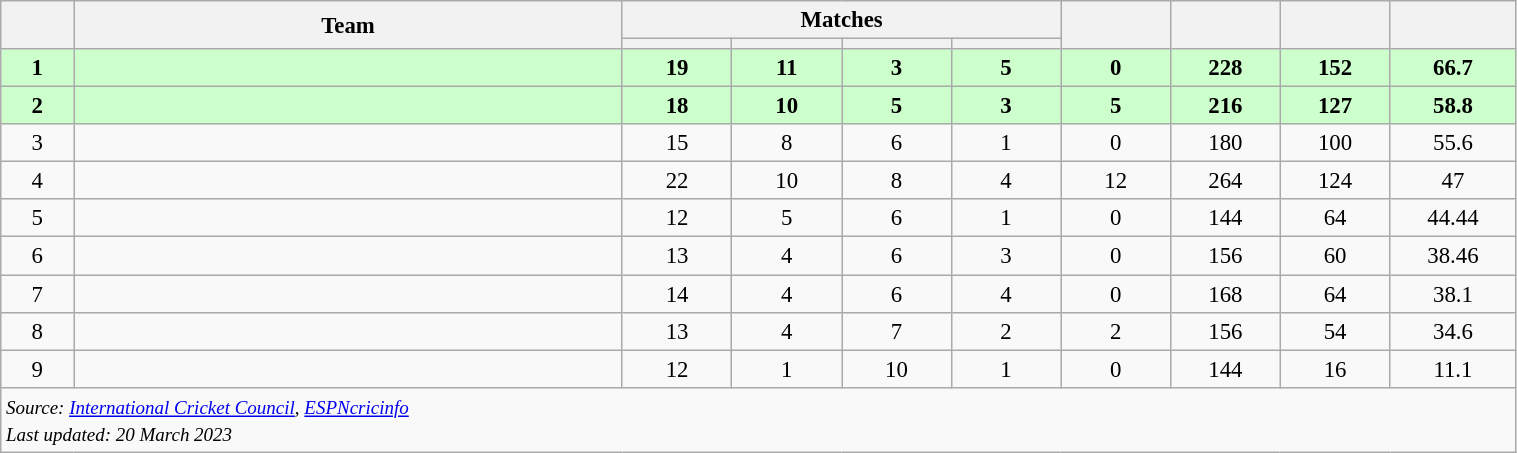<table class="wikitable sortable"  style="width:80%; font-size:95%; text-align:center;">
<tr>
<th style="width:2%;" rowspan="2"></th>
<th style="width:15%;" rowspan="2">Team</th>
<th colspan="4" style="width:5%;">Matches</th>
<th style="width:3%;" rowspan="2"></th>
<th style="width:3%;" rowspan="2"></th>
<th style="width:3%;" rowspan="2"></th>
<th style="width:3%;" rowspan="2"></th>
</tr>
<tr>
<th style="width:3%;"></th>
<th style="width:3%;"></th>
<th style="width:3%;"></th>
<th style="width:3%;"></th>
</tr>
<tr style="font-weight:bold; background:#cfc;">
<td>1</td>
<td style="text-align:left;"></td>
<td>19</td>
<td>11</td>
<td>3</td>
<td>5</td>
<td>0</td>
<td>228</td>
<td>152</td>
<td>66.7</td>
</tr>
<tr style="font-weight:bold; background:#cfc;">
<td>2</td>
<td style="text-align:left;"></td>
<td>18</td>
<td>10</td>
<td>5</td>
<td>3</td>
<td>5</td>
<td>216</td>
<td>127</td>
<td>58.8</td>
</tr>
<tr>
<td>3</td>
<td style="text-align:left;"></td>
<td>15</td>
<td>8</td>
<td>6</td>
<td>1</td>
<td>0</td>
<td>180</td>
<td>100</td>
<td>55.6</td>
</tr>
<tr>
<td>4</td>
<td style="text-align:left;"></td>
<td>22</td>
<td>10</td>
<td>8</td>
<td>4</td>
<td>12</td>
<td>264</td>
<td>124</td>
<td>47</td>
</tr>
<tr>
<td>5</td>
<td style="text-align:left;"></td>
<td>12</td>
<td>5</td>
<td>6</td>
<td>1</td>
<td>0</td>
<td>144</td>
<td>64</td>
<td>44.44</td>
</tr>
<tr>
<td>6</td>
<td style="text-align:left;"></td>
<td>13</td>
<td>4</td>
<td>6</td>
<td>3</td>
<td>0</td>
<td>156</td>
<td>60</td>
<td>38.46</td>
</tr>
<tr>
<td>7</td>
<td style="text-align:left;"></td>
<td>14</td>
<td>4</td>
<td>6</td>
<td>4</td>
<td>0</td>
<td>168</td>
<td>64</td>
<td>38.1</td>
</tr>
<tr>
<td>8</td>
<td style="text-align:left;"></td>
<td>13</td>
<td>4</td>
<td>7</td>
<td>2</td>
<td>2</td>
<td>156</td>
<td>54</td>
<td>34.6</td>
</tr>
<tr>
<td>9</td>
<td style="text-align:left;"></td>
<td>12</td>
<td>1</td>
<td>10</td>
<td>1</td>
<td>0</td>
<td>144</td>
<td>16</td>
<td>11.1</td>
</tr>
<tr class=sortbottom>
<td colspan="10" style="text-align:left;"><small><em>Source: <a href='#'>International Cricket Council</a>, <a href='#'>ESPNcricinfo</a><br>Last updated: 20 March 2023</em></small></td>
</tr>
</table>
